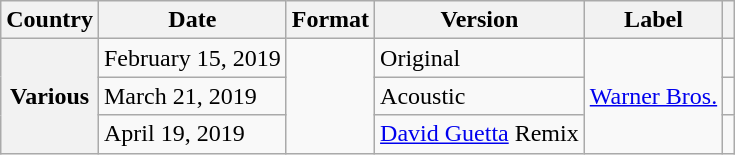<table class="wikitable plainrowheaders" border="1">
<tr>
<th scope="col">Country</th>
<th scope="col">Date</th>
<th scope="col">Format</th>
<th scope="col">Version</th>
<th scope="col">Label</th>
<th scope="col"></th>
</tr>
<tr>
<th scope="row" rowspan="3">Various</th>
<td>February 15, 2019</td>
<td rowspan="3"></td>
<td>Original</td>
<td rowspan="3"><a href='#'>Warner Bros.</a></td>
<td align="center"></td>
</tr>
<tr>
<td>March 21, 2019</td>
<td>Acoustic</td>
<td align="center"></td>
</tr>
<tr>
<td>April 19, 2019</td>
<td><a href='#'>David Guetta</a> Remix</td>
<td align="center"></td>
</tr>
</table>
